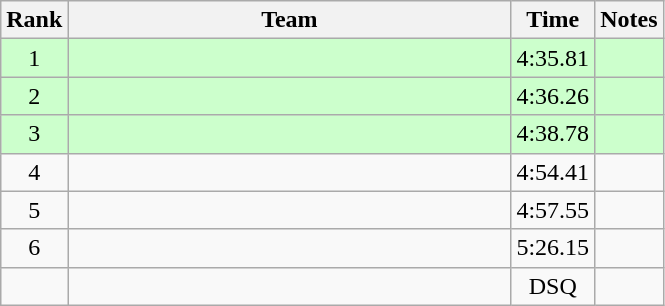<table class="wikitable" style="text-align:center">
<tr>
<th>Rank</th>
<th Style="width:18em">Team</th>
<th>Time</th>
<th>Notes</th>
</tr>
<tr style="background:#cfc">
<td>1</td>
<td style="text-align:left"></td>
<td>4:35.81</td>
<td></td>
</tr>
<tr style="background:#cfc">
<td>2</td>
<td style="text-align:left"></td>
<td>4:36.26</td>
<td></td>
</tr>
<tr style="background:#cfc">
<td>3</td>
<td style="text-align:left"></td>
<td>4:38.78</td>
<td></td>
</tr>
<tr>
<td>4</td>
<td style="text-align:left"></td>
<td>4:54.41</td>
<td></td>
</tr>
<tr>
<td>5</td>
<td style="text-align:left"></td>
<td>4:57.55</td>
<td></td>
</tr>
<tr>
<td>6</td>
<td style="text-align:left"></td>
<td>5:26.15</td>
<td></td>
</tr>
<tr>
<td></td>
<td style="text-align:left"></td>
<td>DSQ</td>
<td></td>
</tr>
</table>
